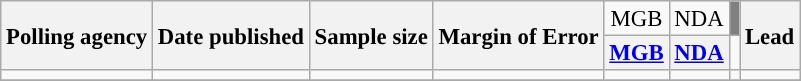<table class="wikitable" style="text-align:center;font-size:95%;line-height:16px;">
<tr>
<th rowspan="2">Polling agency</th>
<th rowspan="2">Date published</th>
<th rowspan="2">Sample size</th>
<th rowspan="2">Margin of Error</th>
<td>MGB</td>
<td>NDA</td>
<td style="background:grey;"></td>
<th rowspan="2">Lead</th>
</tr>
<tr>
<th><a href='#'>MGB</a></th>
<th><a href='#'>NDA</a></th>
</tr>
<tr 134>
<td></td>
<td></td>
<td></td>
<td></td>
<td></td>
<td></td>
<td></td>
<td></td>
</tr>
<tr 110>
</tr>
</table>
